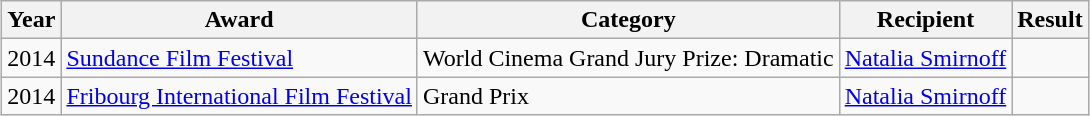<table class="wikitable sortable" style="margin:1em auto;">
<tr>
<th>Year</th>
<th>Award</th>
<th>Category</th>
<th>Recipient</th>
<th>Result</th>
</tr>
<tr>
<td>2014</td>
<td><a href='#'>Sundance Film Festival</a></td>
<td>World Cinema Grand Jury Prize: Dramatic</td>
<td><a href='#'>Natalia Smirnoff</a></td>
<td></td>
</tr>
<tr>
<td>2014</td>
<td><a href='#'>Fribourg International Film Festival</a></td>
<td>Grand Prix</td>
<td><a href='#'>Natalia Smirnoff</a></td>
<td></td>
</tr>
</table>
